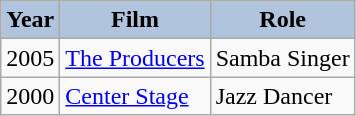<table class="wikitable" style="font-size:90%width:60%;">
<tr style="text-align:center;">
<th style="background:#B0C4DE">Year</th>
<th style="background:#B0C4DE">Film</th>
<th style="background:#B0C4DE">Role</th>
</tr>
<tr>
<td style="text-align:center;">2005</td>
<td><a href='#'>The Producers</a></td>
<td>Samba Singer</td>
</tr>
<tr>
<td style="text-align:center;">2000</td>
<td><a href='#'>Center Stage</a></td>
<td>Jazz Dancer</td>
</tr>
</table>
